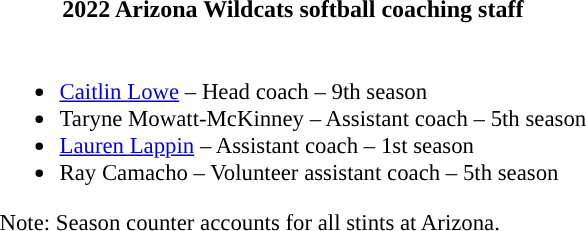<table class="toccolours">
<tr>
<th colspan=9>2022 Arizona Wildcats softball coaching staff</th>
</tr>
<tr>
<td style="text-align: left; font-size: 95%;" valign="top"><br><ul><li><a href='#'>Caitlin Lowe</a> – Head coach – 9th season</li><li>Taryne Mowatt-McKinney – Assistant coach – 5th season</li><li><a href='#'>Lauren Lappin</a> – Assistant coach – 1st season</li><li>Ray Camacho – Volunteer assistant coach – 5th season</li></ul>Note: Season counter accounts for all stints at Arizona.</td>
</tr>
</table>
